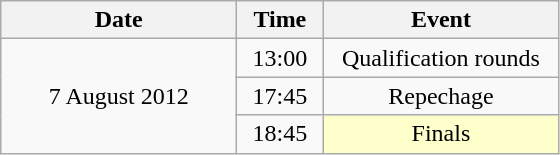<table class = "wikitable" style="text-align:center;">
<tr>
<th width=150>Date</th>
<th width=50>Time</th>
<th width=150>Event</th>
</tr>
<tr>
<td rowspan=3>7 August 2012</td>
<td>13:00</td>
<td>Qualification rounds</td>
</tr>
<tr>
<td>17:45</td>
<td>Repechage</td>
</tr>
<tr>
<td>18:45</td>
<td bgcolor=ffffcc>Finals</td>
</tr>
</table>
